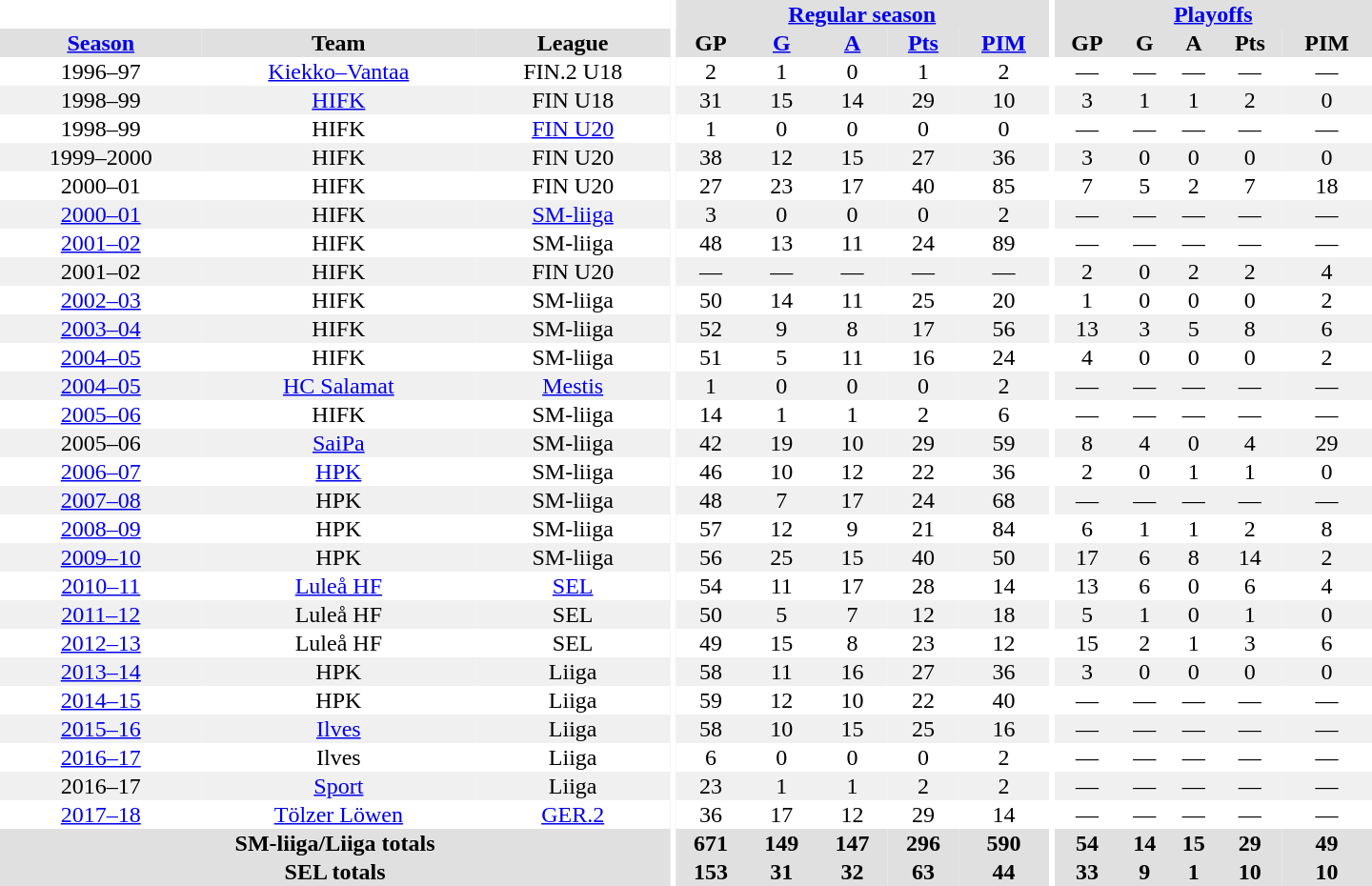<table border="0" cellpadding="1" cellspacing="0" style="text-align:center; width:60em">
<tr bgcolor="#e0e0e0">
<th colspan="3" bgcolor="#ffffff"></th>
<th rowspan="99" bgcolor="#ffffff"></th>
<th colspan="5"><a href='#'>Regular season</a></th>
<th rowspan="99" bgcolor="#ffffff"></th>
<th colspan="5"><a href='#'>Playoffs</a></th>
</tr>
<tr bgcolor="#e0e0e0">
<th><a href='#'>Season</a></th>
<th>Team</th>
<th>League</th>
<th>GP</th>
<th><a href='#'>G</a></th>
<th><a href='#'>A</a></th>
<th><a href='#'>Pts</a></th>
<th><a href='#'>PIM</a></th>
<th>GP</th>
<th>G</th>
<th>A</th>
<th>Pts</th>
<th>PIM</th>
</tr>
<tr>
<td>1996–97</td>
<td><a href='#'>Kiekko–Vantaa</a></td>
<td>FIN.2 U18</td>
<td>2</td>
<td>1</td>
<td>0</td>
<td>1</td>
<td>2</td>
<td>—</td>
<td>—</td>
<td>—</td>
<td>—</td>
<td>—</td>
</tr>
<tr bgcolor="#f0f0f0">
<td>1998–99</td>
<td><a href='#'>HIFK</a></td>
<td>FIN U18</td>
<td>31</td>
<td>15</td>
<td>14</td>
<td>29</td>
<td>10</td>
<td>3</td>
<td>1</td>
<td>1</td>
<td>2</td>
<td>0</td>
</tr>
<tr>
<td>1998–99</td>
<td>HIFK</td>
<td><a href='#'>FIN U20</a></td>
<td>1</td>
<td>0</td>
<td>0</td>
<td>0</td>
<td>0</td>
<td>—</td>
<td>—</td>
<td>—</td>
<td>—</td>
<td>—</td>
</tr>
<tr bgcolor="#f0f0f0">
<td>1999–2000</td>
<td>HIFK</td>
<td>FIN U20</td>
<td>38</td>
<td>12</td>
<td>15</td>
<td>27</td>
<td>36</td>
<td>3</td>
<td>0</td>
<td>0</td>
<td>0</td>
<td>0</td>
</tr>
<tr>
<td>2000–01</td>
<td>HIFK</td>
<td>FIN U20</td>
<td>27</td>
<td>23</td>
<td>17</td>
<td>40</td>
<td>85</td>
<td>7</td>
<td>5</td>
<td>2</td>
<td>7</td>
<td>18</td>
</tr>
<tr bgcolor="#f0f0f0">
<td><a href='#'>2000–01</a></td>
<td>HIFK</td>
<td><a href='#'>SM-liiga</a></td>
<td>3</td>
<td>0</td>
<td>0</td>
<td>0</td>
<td>2</td>
<td>—</td>
<td>—</td>
<td>—</td>
<td>—</td>
<td>—</td>
</tr>
<tr>
<td><a href='#'>2001–02</a></td>
<td>HIFK</td>
<td>SM-liiga</td>
<td>48</td>
<td>13</td>
<td>11</td>
<td>24</td>
<td>89</td>
<td>—</td>
<td>—</td>
<td>—</td>
<td>—</td>
<td>—</td>
</tr>
<tr bgcolor="#f0f0f0">
<td>2001–02</td>
<td>HIFK</td>
<td>FIN U20</td>
<td>—</td>
<td>—</td>
<td>—</td>
<td>—</td>
<td>—</td>
<td>2</td>
<td>0</td>
<td>2</td>
<td>2</td>
<td>4</td>
</tr>
<tr>
<td><a href='#'>2002–03</a></td>
<td>HIFK</td>
<td>SM-liiga</td>
<td>50</td>
<td>14</td>
<td>11</td>
<td>25</td>
<td>20</td>
<td>1</td>
<td>0</td>
<td>0</td>
<td>0</td>
<td>2</td>
</tr>
<tr bgcolor="#f0f0f0">
<td><a href='#'>2003–04</a></td>
<td>HIFK</td>
<td>SM-liiga</td>
<td>52</td>
<td>9</td>
<td>8</td>
<td>17</td>
<td>56</td>
<td>13</td>
<td>3</td>
<td>5</td>
<td>8</td>
<td>6</td>
</tr>
<tr>
<td><a href='#'>2004–05</a></td>
<td>HIFK</td>
<td>SM-liiga</td>
<td>51</td>
<td>5</td>
<td>11</td>
<td>16</td>
<td>24</td>
<td>4</td>
<td>0</td>
<td>0</td>
<td>0</td>
<td>2</td>
</tr>
<tr bgcolor="#f0f0f0">
<td><a href='#'>2004–05</a></td>
<td><a href='#'>HC Salamat</a></td>
<td><a href='#'>Mestis</a></td>
<td>1</td>
<td>0</td>
<td>0</td>
<td>0</td>
<td>2</td>
<td>—</td>
<td>—</td>
<td>—</td>
<td>—</td>
<td>—</td>
</tr>
<tr>
<td><a href='#'>2005–06</a></td>
<td>HIFK</td>
<td>SM-liiga</td>
<td>14</td>
<td>1</td>
<td>1</td>
<td>2</td>
<td>6</td>
<td>—</td>
<td>—</td>
<td>—</td>
<td>—</td>
<td>—</td>
</tr>
<tr bgcolor="#f0f0f0">
<td>2005–06</td>
<td><a href='#'>SaiPa</a></td>
<td>SM-liiga</td>
<td>42</td>
<td>19</td>
<td>10</td>
<td>29</td>
<td>59</td>
<td>8</td>
<td>4</td>
<td>0</td>
<td>4</td>
<td>29</td>
</tr>
<tr>
<td><a href='#'>2006–07</a></td>
<td><a href='#'>HPK</a></td>
<td>SM-liiga</td>
<td>46</td>
<td>10</td>
<td>12</td>
<td>22</td>
<td>36</td>
<td>2</td>
<td>0</td>
<td>1</td>
<td>1</td>
<td>0</td>
</tr>
<tr bgcolor="#f0f0f0">
<td><a href='#'>2007–08</a></td>
<td>HPK</td>
<td>SM-liiga</td>
<td>48</td>
<td>7</td>
<td>17</td>
<td>24</td>
<td>68</td>
<td>—</td>
<td>—</td>
<td>—</td>
<td>—</td>
<td>—</td>
</tr>
<tr>
<td><a href='#'>2008–09</a></td>
<td>HPK</td>
<td>SM-liiga</td>
<td>57</td>
<td>12</td>
<td>9</td>
<td>21</td>
<td>84</td>
<td>6</td>
<td>1</td>
<td>1</td>
<td>2</td>
<td>8</td>
</tr>
<tr bgcolor="#f0f0f0">
<td><a href='#'>2009–10</a></td>
<td>HPK</td>
<td>SM-liiga</td>
<td>56</td>
<td>25</td>
<td>15</td>
<td>40</td>
<td>50</td>
<td>17</td>
<td>6</td>
<td>8</td>
<td>14</td>
<td>2</td>
</tr>
<tr>
<td><a href='#'>2010–11</a></td>
<td><a href='#'>Luleå HF</a></td>
<td><a href='#'>SEL</a></td>
<td>54</td>
<td>11</td>
<td>17</td>
<td>28</td>
<td>14</td>
<td>13</td>
<td>6</td>
<td>0</td>
<td>6</td>
<td>4</td>
</tr>
<tr bgcolor="#f0f0f0">
<td><a href='#'>2011–12</a></td>
<td>Luleå HF</td>
<td>SEL</td>
<td>50</td>
<td>5</td>
<td>7</td>
<td>12</td>
<td>18</td>
<td>5</td>
<td>1</td>
<td>0</td>
<td>1</td>
<td>0</td>
</tr>
<tr>
<td><a href='#'>2012–13</a></td>
<td>Luleå HF</td>
<td>SEL</td>
<td>49</td>
<td>15</td>
<td>8</td>
<td>23</td>
<td>12</td>
<td>15</td>
<td>2</td>
<td>1</td>
<td>3</td>
<td>6</td>
</tr>
<tr bgcolor="#f0f0f0">
<td><a href='#'>2013–14</a></td>
<td>HPK</td>
<td>Liiga</td>
<td>58</td>
<td>11</td>
<td>16</td>
<td>27</td>
<td>36</td>
<td>3</td>
<td>0</td>
<td>0</td>
<td>0</td>
<td>0</td>
</tr>
<tr>
<td><a href='#'>2014–15</a></td>
<td>HPK</td>
<td>Liiga</td>
<td>59</td>
<td>12</td>
<td>10</td>
<td>22</td>
<td>40</td>
<td>—</td>
<td>—</td>
<td>—</td>
<td>—</td>
<td>—</td>
</tr>
<tr bgcolor="#f0f0f0">
<td><a href='#'>2015–16</a></td>
<td><a href='#'>Ilves</a></td>
<td>Liiga</td>
<td>58</td>
<td>10</td>
<td>15</td>
<td>25</td>
<td>16</td>
<td>—</td>
<td>—</td>
<td>—</td>
<td>—</td>
<td>—</td>
</tr>
<tr>
<td><a href='#'>2016–17</a></td>
<td>Ilves</td>
<td>Liiga</td>
<td>6</td>
<td>0</td>
<td>0</td>
<td>0</td>
<td>2</td>
<td>—</td>
<td>—</td>
<td>—</td>
<td>—</td>
<td>—</td>
</tr>
<tr bgcolor="#f0f0f0">
<td>2016–17</td>
<td><a href='#'>Sport</a></td>
<td>Liiga</td>
<td>23</td>
<td>1</td>
<td>1</td>
<td>2</td>
<td>2</td>
<td>—</td>
<td>—</td>
<td>—</td>
<td>—</td>
<td>—</td>
</tr>
<tr>
<td><a href='#'>2017–18</a></td>
<td><a href='#'>Tölzer Löwen</a></td>
<td><a href='#'>GER.2</a></td>
<td>36</td>
<td>17</td>
<td>12</td>
<td>29</td>
<td>14</td>
<td>—</td>
<td>—</td>
<td>—</td>
<td>—</td>
<td>—</td>
</tr>
<tr bgcolor="#e0e0e0">
<th colspan="3">SM-liiga/Liiga totals</th>
<th>671</th>
<th>149</th>
<th>147</th>
<th>296</th>
<th>590</th>
<th>54</th>
<th>14</th>
<th>15</th>
<th>29</th>
<th>49</th>
</tr>
<tr bgcolor="#e0e0e0">
<th colspan="3">SEL totals</th>
<th>153</th>
<th>31</th>
<th>32</th>
<th>63</th>
<th>44</th>
<th>33</th>
<th>9</th>
<th>1</th>
<th>10</th>
<th>10</th>
</tr>
</table>
